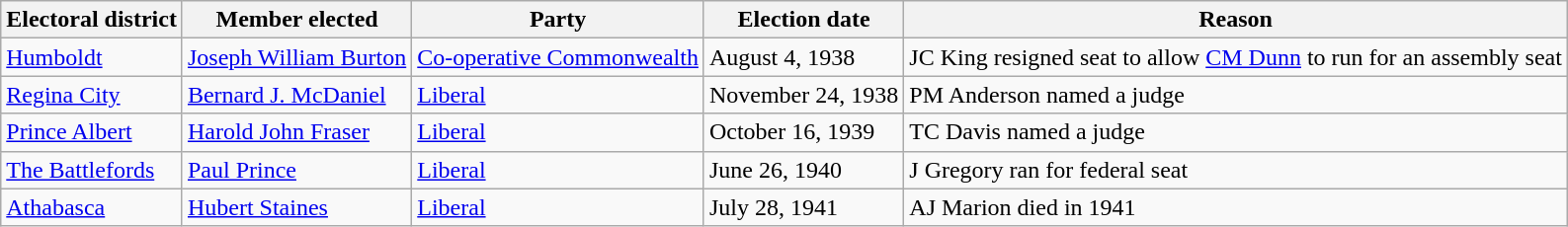<table class="wikitable sortable">
<tr>
<th>Electoral district</th>
<th>Member elected</th>
<th>Party</th>
<th>Election date</th>
<th>Reason</th>
</tr>
<tr>
<td><a href='#'>Humboldt</a></td>
<td><a href='#'>Joseph William Burton</a></td>
<td><a href='#'>Co-operative Commonwealth</a></td>
<td>August 4, 1938</td>
<td>JC King resigned seat to allow <a href='#'>CM Dunn</a> to run for an assembly seat</td>
</tr>
<tr>
<td><a href='#'>Regina City</a></td>
<td><a href='#'>Bernard J. McDaniel</a></td>
<td><a href='#'>Liberal</a></td>
<td>November 24, 1938</td>
<td>PM Anderson named a judge</td>
</tr>
<tr>
<td><a href='#'>Prince Albert</a></td>
<td><a href='#'>Harold John Fraser</a></td>
<td><a href='#'>Liberal</a></td>
<td>October 16, 1939</td>
<td>TC Davis named a judge</td>
</tr>
<tr>
<td><a href='#'>The Battlefords</a></td>
<td><a href='#'>Paul Prince</a></td>
<td><a href='#'>Liberal</a></td>
<td>June 26, 1940</td>
<td>J Gregory ran for federal seat</td>
</tr>
<tr>
<td><a href='#'>Athabasca</a></td>
<td><a href='#'>Hubert Staines</a></td>
<td><a href='#'>Liberal</a></td>
<td>July 28, 1941</td>
<td>AJ Marion died in 1941</td>
</tr>
</table>
